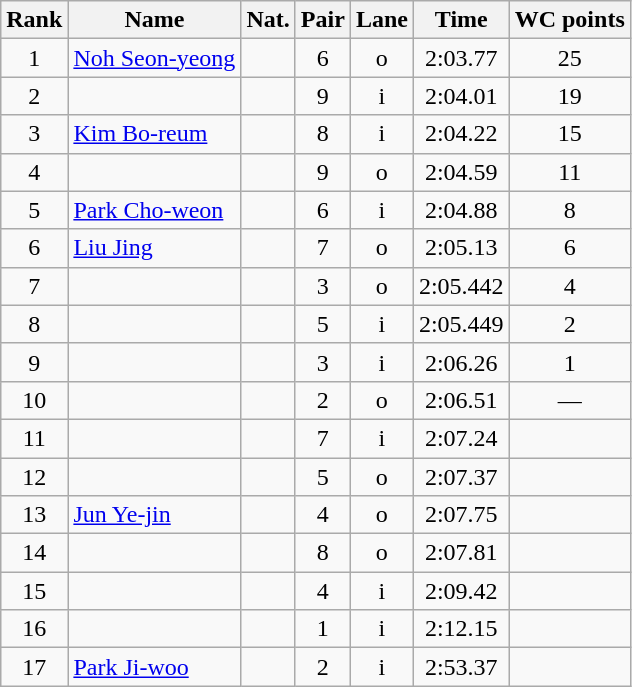<table class="wikitable sortable" style="text-align:center">
<tr>
<th>Rank</th>
<th>Name</th>
<th>Nat.</th>
<th>Pair</th>
<th>Lane</th>
<th>Time</th>
<th>WC points</th>
</tr>
<tr>
<td>1</td>
<td align=left><a href='#'>Noh Seon-yeong</a></td>
<td></td>
<td>6</td>
<td>o</td>
<td>2:03.77</td>
<td>25</td>
</tr>
<tr>
<td>2</td>
<td align=left></td>
<td></td>
<td>9</td>
<td>i</td>
<td>2:04.01</td>
<td>19</td>
</tr>
<tr>
<td>3</td>
<td align=left><a href='#'>Kim Bo-reum</a></td>
<td></td>
<td>8</td>
<td>i</td>
<td>2:04.22</td>
<td>15</td>
</tr>
<tr>
<td>4</td>
<td align=left></td>
<td></td>
<td>9</td>
<td>o</td>
<td>2:04.59</td>
<td>11</td>
</tr>
<tr>
<td>5</td>
<td align=left><a href='#'>Park Cho-weon</a></td>
<td></td>
<td>6</td>
<td>i</td>
<td>2:04.88</td>
<td>8</td>
</tr>
<tr>
<td>6</td>
<td align=left><a href='#'>Liu Jing</a></td>
<td></td>
<td>7</td>
<td>o</td>
<td>2:05.13</td>
<td>6</td>
</tr>
<tr>
<td>7</td>
<td align=left></td>
<td></td>
<td>3</td>
<td>o</td>
<td>2:05.442</td>
<td>4</td>
</tr>
<tr>
<td>8</td>
<td align=left></td>
<td></td>
<td>5</td>
<td>i</td>
<td>2:05.449</td>
<td>2</td>
</tr>
<tr>
<td>9</td>
<td align=left></td>
<td></td>
<td>3</td>
<td>i</td>
<td>2:06.26</td>
<td>1</td>
</tr>
<tr>
<td>10</td>
<td align=left></td>
<td></td>
<td>2</td>
<td>o</td>
<td>2:06.51</td>
<td>—</td>
</tr>
<tr>
<td>11</td>
<td align=left></td>
<td></td>
<td>7</td>
<td>i</td>
<td>2:07.24</td>
<td></td>
</tr>
<tr>
<td>12</td>
<td align=left></td>
<td></td>
<td>5</td>
<td>o</td>
<td>2:07.37</td>
<td></td>
</tr>
<tr>
<td>13</td>
<td align=left><a href='#'>Jun Ye-jin</a></td>
<td></td>
<td>4</td>
<td>o</td>
<td>2:07.75</td>
<td></td>
</tr>
<tr>
<td>14</td>
<td align=left></td>
<td></td>
<td>8</td>
<td>o</td>
<td>2:07.81</td>
<td></td>
</tr>
<tr>
<td>15</td>
<td align=left></td>
<td></td>
<td>4</td>
<td>i</td>
<td>2:09.42</td>
<td></td>
</tr>
<tr>
<td>16</td>
<td align=left></td>
<td></td>
<td>1</td>
<td>i</td>
<td>2:12.15</td>
<td></td>
</tr>
<tr>
<td>17</td>
<td align=left><a href='#'>Park Ji-woo</a></td>
<td></td>
<td>2</td>
<td>i</td>
<td>2:53.37</td>
<td></td>
</tr>
</table>
